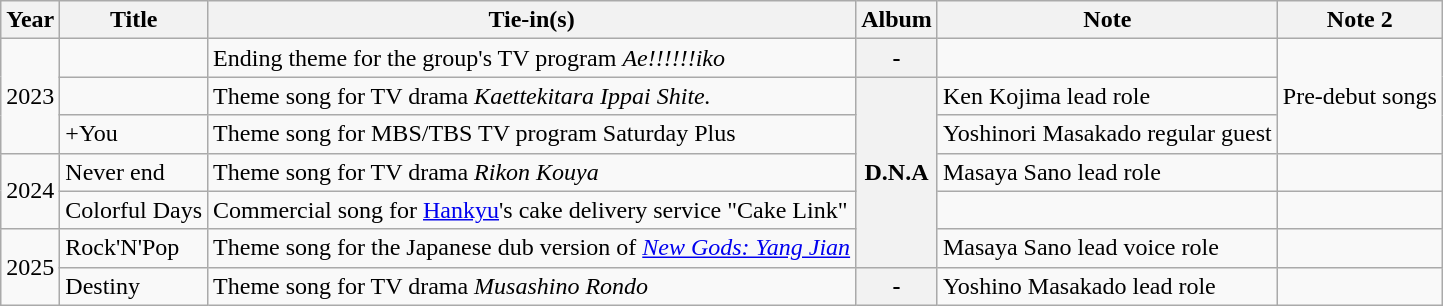<table class="wikitable">
<tr>
<th>Year</th>
<th>Title</th>
<th>Tie-in(s)</th>
<th>Album</th>
<th>Note</th>
<th>Note 2</th>
</tr>
<tr>
<td rowspan="3">2023</td>
<td></td>
<td>Ending theme for the group's TV program <em>Ae!!!!!!iko</em></td>
<th>-</th>
<td></td>
<td rowspan="3">Pre-debut songs</td>
</tr>
<tr>
<td></td>
<td>Theme song for TV drama <em>Kaettekitara Ippai Shite.</em></td>
<th rowspan="5">D.N.A</th>
<td>Ken Kojima lead role</td>
</tr>
<tr>
<td>+You</td>
<td>Theme song for MBS/TBS TV program Saturday Plus</td>
<td>Yoshinori Masakado regular guest</td>
</tr>
<tr>
<td rowspan="2">2024</td>
<td>Never end</td>
<td>Theme song for TV drama <em>Rikon Kouya</em></td>
<td>Masaya Sano lead role</td>
<td></td>
</tr>
<tr>
<td>Colorful Days</td>
<td>Commercial song for <a href='#'>Hankyu</a>'s cake delivery service "Cake Link"</td>
<td></td>
<td></td>
</tr>
<tr>
<td rowspan="2">2025</td>
<td>Rock'N'Pop</td>
<td>Theme song for the Japanese dub version of <a href='#'><em>New Gods: Yang Jian</em></a></td>
<td>Masaya Sano lead voice role</td>
<td></td>
</tr>
<tr>
<td>Destiny</td>
<td>Theme song for TV drama <em>Musashino Rondo</em></td>
<th>-</th>
<td>Yoshino Masakado lead role</td>
<td></td>
</tr>
</table>
